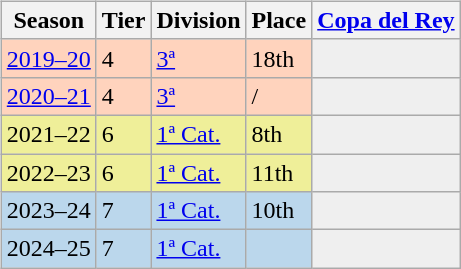<table>
<tr>
<td valign="top" width=0%><br><table class="wikitable">
<tr style="background:#f0f6fa;">
<th>Season</th>
<th>Tier</th>
<th>Division</th>
<th>Place</th>
<th><a href='#'>Copa del Rey</a></th>
</tr>
<tr>
<td style="background:#FFD3BD;"><a href='#'>2019–20</a></td>
<td style="background:#FFD3BD;">4</td>
<td style="background:#FFD3BD;"><a href='#'>3ª</a></td>
<td style="background:#FFD3BD;">18th</td>
<th style="background:#efefef;"></th>
</tr>
<tr>
<td style="background:#FFD3BD;"><a href='#'>2020–21</a></td>
<td style="background:#FFD3BD;">4</td>
<td style="background:#FFD3BD;"><a href='#'>3ª</a></td>
<td style="background:#FFD3BD;"> / </td>
<th style="background:#efefef;"></th>
</tr>
<tr>
<td style="background:#EFEF99;">2021–22</td>
<td style="background:#EFEF99;">6</td>
<td style="background:#EFEF99;"><a href='#'>1ª Cat.</a></td>
<td style="background:#EFEF99;">8th</td>
<th style="background:#efefef;"></th>
</tr>
<tr>
<td style="background:#EFEF99;">2022–23</td>
<td style="background:#EFEF99;">6</td>
<td style="background:#EFEF99;"><a href='#'>1ª Cat.</a></td>
<td style="background:#EFEF99;">11th</td>
<th style="background:#efefef;"></th>
</tr>
<tr>
<td style="background:#BBD7EC;">2023–24</td>
<td style="background:#BBD7EC;">7</td>
<td style="background:#BBD7EC;"><a href='#'>1ª Cat.</a></td>
<td style="background:#BBD7EC;">10th</td>
<th style="background:#efefef;"></th>
</tr>
<tr>
<td style="background:#BBD7EC;">2024–25</td>
<td style="background:#BBD7EC;">7</td>
<td style="background:#BBD7EC;"><a href='#'>1ª Cat.</a></td>
<td style="background:#BBD7EC;"></td>
<th style="background:#efefef;"></th>
</tr>
</table>
</td>
</tr>
</table>
